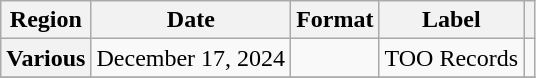<table class="wikitable plainrowheaders">
<tr>
<th scope="col">Region</th>
<th scope="col">Date</th>
<th scope="col">Format</th>
<th scope="col">Label</th>
<th scope="col"></th>
</tr>
<tr>
<th scope="row">Various</th>
<td>December 17, 2024</td>
<td></td>
<td>TOO Records</td>
<td style="text-align:center"></td>
</tr>
<tr>
</tr>
</table>
